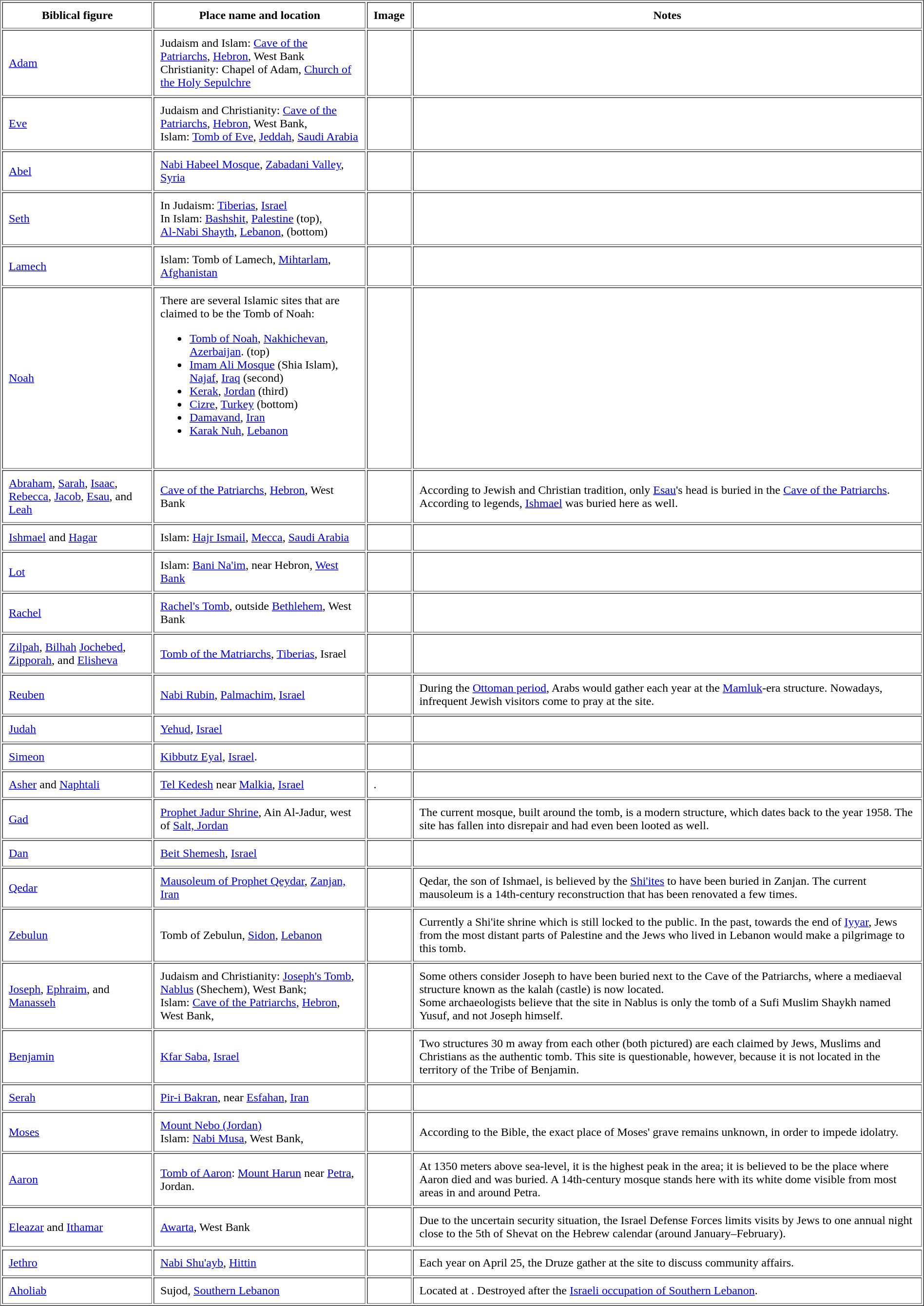<table class="toccolours" border="1" cellpadding="8">
<tr>
<th>Biblical figure</th>
<th>Place name and location</th>
<th>Image</th>
<th>Notes</th>
</tr>
<tr>
<td><a href='#'>Adam</a></td>
<td>Judaism and Islam: <a href='#'>Cave of the Patriarchs</a>, <a href='#'>Hebron</a>, West Bank<br>Christianity: Chapel of Adam, <a href='#'>Church of the Holy Sepulchre</a></td>
<td><br></td>
<td></td>
</tr>
<tr>
<td><a href='#'>Eve</a></td>
<td>Judaism and Christianity: <a href='#'>Cave of the Patriarchs</a>, <a href='#'>Hebron</a>, West Bank,<br>Islam: <a href='#'>Tomb of Eve</a>, <a href='#'>Jeddah</a>, <a href='#'>Saudi Arabia</a></td>
<td><br></td>
<td></td>
</tr>
<tr>
<td><a href='#'>Abel</a></td>
<td><a href='#'>Nabi Habeel Mosque</a>, <a href='#'>Zabadani Valley</a>, <a href='#'>Syria</a></td>
<td></td>
<td></td>
</tr>
<tr>
<td><a href='#'>Seth</a></td>
<td>In Judaism: <a href='#'>Tiberias</a>, <a href='#'>Israel</a><br>In Islam: <a href='#'>Bashshit</a>, <a href='#'>Palestine</a> (top),<br><a href='#'>Al-Nabi Shayth</a>, <a href='#'>Lebanon</a>, (bottom)</td>
<td><br></td>
<td></td>
</tr>
<tr>
<td><a href='#'>Lamech</a></td>
<td>Islam: Tomb of Lamech, <a href='#'>Mihtarlam</a>, <a href='#'>Afghanistan</a></td>
<td></td>
<td></td>
</tr>
<tr>
<td><a href='#'>Noah</a></td>
<td>There are several Islamic sites that are claimed to be the Tomb of Noah:<br><ul><li><a href='#'>Tomb of Noah</a>, <a href='#'>Nakhichevan</a>, <a href='#'>Azerbaijan</a>. (top)</li><li><a href='#'>Imam Ali Mosque</a> (Shia Islam), <a href='#'>Najaf</a>, <a href='#'>Iraq</a> (second)</li><li><a href='#'>Kerak</a>, <a href='#'>Jordan</a> (third)</li><li><a href='#'>Cizre</a>, <a href='#'>Turkey</a> (bottom)</li><li><a href='#'>Damavand</a>, <a href='#'>Iran</a></li><li><a href='#'>Karak Nuh</a>, <a href='#'>Lebanon</a></li></ul><br>
</td>
<td><br><br><br><br></td>
<td></td>
</tr>
<tr>
<td><a href='#'>Abraham</a>, <a href='#'>Sarah</a>, <a href='#'>Isaac</a>, <a href='#'>Rebecca</a>, <a href='#'>Jacob</a>, <a href='#'>Esau</a>, and <a href='#'>Leah</a></td>
<td><a href='#'>Cave of the Patriarchs</a>, <a href='#'>Hebron</a>, West Bank</td>
<td></td>
<td>According to Jewish and Christian tradition, only <a href='#'>Esau</a>'s head is buried in the <a href='#'>Cave of the Patriarchs</a>. According to legends, <a href='#'>Ishmael</a> was buried here as well.</td>
</tr>
<tr>
<td><a href='#'>Ishmael</a> and <a href='#'>Hagar</a></td>
<td>Islam: <a href='#'>Hajr Ismail</a>, <a href='#'>Mecca</a>, <a href='#'>Saudi Arabia</a></td>
<td></td>
<td></td>
</tr>
<tr>
<td><a href='#'>Lot</a></td>
<td>Islam: <a href='#'>Bani Na'im</a>, near Hebron, <a href='#'>West Bank</a></td>
<td></td>
<td></td>
</tr>
<tr>
<td><a href='#'>Rachel</a></td>
<td><a href='#'>Rachel's Tomb</a>, outside <a href='#'>Bethlehem</a>, West Bank</td>
<td></td>
<td></td>
</tr>
<tr>
<td><a href='#'>Zilpah</a>, <a href='#'>Bilhah</a> <a href='#'>Jochebed</a>, <a href='#'>Zipporah</a>, and <a href='#'>Elisheva</a></td>
<td><a href='#'>Tomb of the Matriarchs</a>, <a href='#'>Tiberias</a>, Israel</td>
<td></td>
<td></td>
</tr>
<tr>
<td><a href='#'>Reuben</a></td>
<td><a href='#'>Nabi Rubin</a>, <a href='#'>Palmachim</a>, <a href='#'>Israel</a></td>
<td></td>
<td>During the <a href='#'>Ottoman period</a>, Arabs would gather each year at the <a href='#'>Mamluk</a>-era structure. Nowadays, infrequent Jewish visitors come to pray at the site.</td>
</tr>
<tr>
<td><a href='#'>Judah</a></td>
<td><a href='#'>Yehud</a>, <a href='#'>Israel</a></td>
<td></td>
<td></td>
</tr>
<tr>
<td><a href='#'>Simeon</a></td>
<td><a href='#'>Kibbutz Eyal</a>, <a href='#'>Israel</a>.</td>
<td></td>
<td></td>
</tr>
<tr>
<td><a href='#'>Asher</a> and <a href='#'>Naphtali</a></td>
<td><a href='#'>Tel Kedesh</a> near <a href='#'>Malkia</a>, <a href='#'>Israel</a></td>
<td>.</td>
<td></td>
</tr>
<tr>
<td><a href='#'>Gad</a></td>
<td><a href='#'>Prophet Jadur Shrine</a>, Ain Al-Jadur, west of <a href='#'>Salt, Jordan</a></td>
<td></td>
<td>The current mosque, built around the tomb, is a modern structure, which dates back to the year 1958. The site has fallen into disrepair and had even been looted as well.</td>
</tr>
<tr>
<td><a href='#'>Dan</a></td>
<td><a href='#'>Beit Shemesh</a>, <a href='#'>Israel</a></td>
<td></td>
<td></td>
</tr>
<tr>
<td><a href='#'>Qedar</a></td>
<td><a href='#'>Mausoleum of Prophet Qeydar</a>, <a href='#'>Zanjan, Iran</a></td>
<td></td>
<td>Qedar, the son of Ishmael, is believed by the <a href='#'>Shi'ites</a> to have been buried in Zanjan. The current mausoleum is a 14th-century reconstruction that has been renovated a few times.</td>
</tr>
<tr>
<td><a href='#'>Zebulun</a></td>
<td>Tomb of Zebulun, <a href='#'>Sidon</a>, <a href='#'>Lebanon</a></td>
<td></td>
<td>Currently a Shi'ite shrine which is still locked to the public. In the past, towards the end of <a href='#'>Iyyar</a>, Jews from the most distant parts of Palestine and the Jews who lived in Lebanon would make a pilgrimage to this tomb.</td>
</tr>
<tr>
<td><a href='#'>Joseph</a>, <a href='#'>Ephraim</a>, and <a href='#'>Manasseh</a></td>
<td>Judaism and Christianity: <a href='#'>Joseph's Tomb</a>, <a href='#'>Nablus</a> (Shechem), West Bank;<br>Islam: <a href='#'>Cave of the Patriarchs</a>, <a href='#'>Hebron</a>, West Bank,</td>
<td></td>
<td>Some others consider Joseph to have been buried next to the Cave of the Patriarchs, where a mediaeval structure known as the kalah (castle) is now located.<br>Some archaeologists believe that the site in Nablus is only the tomb of a Sufi Muslim Shaykh named Yusuf, and not Joseph himself.</td>
</tr>
<tr>
<td><a href='#'>Benjamin</a></td>
<td><a href='#'>Kfar Saba</a>, <a href='#'>Israel</a></td>
<td><br></td>
<td>Two structures 30 m away from each other (both pictured) are each claimed by Jews, Muslims and Christians as the authentic tomb. This site is questionable, however, because it is not located in the territory of the Tribe of Benjamin.</td>
</tr>
<tr>
<td><a href='#'>Serah</a></td>
<td><a href='#'>Pir-i Bakran</a>, near <a href='#'>Esfahan</a>, <a href='#'>Iran</a></td>
<td></td>
<td></td>
</tr>
<tr>
<td><a href='#'>Moses</a></td>
<td><a href='#'>Mount Nebo (Jordan)</a><br>Islam: <a href='#'>Nabi Musa</a>, West Bank,</td>
<td></td>
<td>According to the Bible, the exact place of Moses' grave remains unknown, in order to impede idolatry.</td>
</tr>
<tr>
<td><a href='#'>Aaron</a></td>
<td><a href='#'>Tomb of Aaron</a>: <a href='#'>Mount Harun</a> near <a href='#'>Petra</a>, Jordan.</td>
<td></td>
<td>At 1350 meters above sea-level, it is the highest peak in the area; it is believed to be the place where Aaron died and was buried. A 14th-century mosque stands here with its white dome visible from most areas in and around Petra.</td>
</tr>
<tr>
<td><a href='#'>Eleazar</a> and <a href='#'>Ithamar</a></td>
<td><a href='#'>Awarta</a>, West Bank</td>
<td></td>
<td>Due to the uncertain security situation, the Israel Defense Forces limits visits by Jews to one annual night close to the 5th of Shevat on the Hebrew calendar (around January–February).</td>
</tr>
<tr>
</tr>
<tr>
<td><a href='#'>Jethro</a></td>
<td><a href='#'>Nabi Shu'ayb</a>, <a href='#'>Hittin</a></td>
<td></td>
<td>Each year on April 25, the Druze gather at the site to discuss community affairs.</td>
</tr>
<tr>
<td><a href='#'>Aholiab</a></td>
<td>Sujod, <a href='#'>Southern Lebanon</a></td>
<td></td>
<td>Located at . Destroyed after the <a href='#'>Israeli occupation of Southern Lebanon</a>.</td>
</tr>
</table>
